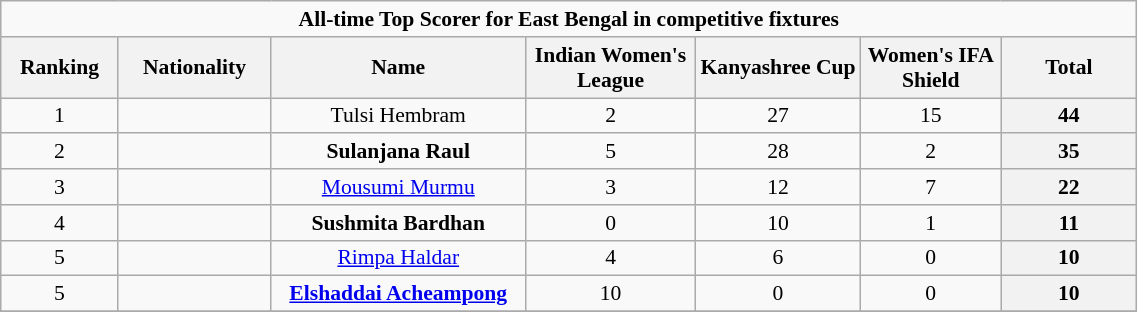<table class="wikitable" style="font-size:90%; width:60%; text-align:center">
<tr>
<td Colspan="7"><strong>All-time Top Scorer for East Bengal in competitive fixtures</strong></td>
</tr>
<tr>
<th width="5%">Ranking</th>
<th width="7%">Nationality</th>
<th width="15%">Name</th>
<th width="10%">Indian Women's League</th>
<th width="8%">Kanyashree Cup</th>
<th width="8%">Women's IFA Shield</th>
<th width="8%">Total</th>
</tr>
<tr>
<td>1</td>
<td></td>
<td>Tulsi Hembram</td>
<td>2</td>
<td>27</td>
<td>15</td>
<th>44</th>
</tr>
<tr>
<td>2</td>
<td></td>
<td><strong>Sulanjana Raul</strong></td>
<td>5</td>
<td>28</td>
<td>2</td>
<th>35</th>
</tr>
<tr>
<td>3</td>
<td></td>
<td><a href='#'>Mousumi Murmu</a></td>
<td>3</td>
<td>12</td>
<td>7</td>
<th>22</th>
</tr>
<tr>
<td>4</td>
<td></td>
<td><strong>Sushmita Bardhan</strong></td>
<td>0</td>
<td>10</td>
<td>1</td>
<th>11</th>
</tr>
<tr>
<td>5</td>
<td></td>
<td><a href='#'>Rimpa Haldar</a></td>
<td>4</td>
<td>6</td>
<td>0</td>
<th>10</th>
</tr>
<tr>
<td>5</td>
<td></td>
<td><strong><a href='#'>Elshaddai Acheampong</a></strong></td>
<td>10</td>
<td>0</td>
<td>0</td>
<th>10</th>
</tr>
<tr>
</tr>
</table>
